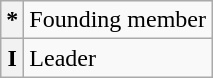<table class="wikitable">
<tr>
<th>*</th>
<td>Founding member</td>
</tr>
<tr>
<th><strong>I</strong></th>
<td>Leader</td>
</tr>
</table>
